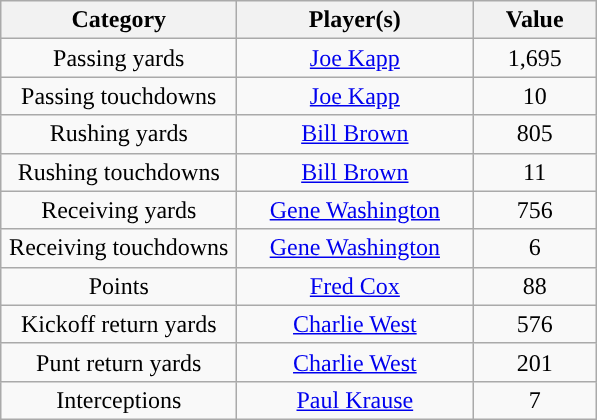<table class="wikitable" style="text-align:center">
<tr>
<th width=150px>Category</th>
<th width=150px>Player(s)</th>
<th width=75px>Value</th>
</tr>
<tr>
<td>Passing yards</td>
<td><a href='#'>Joe Kapp</a></td>
<td>1,695</td>
</tr>
<tr>
<td>Passing touchdowns</td>
<td><a href='#'>Joe Kapp</a></td>
<td>10</td>
</tr>
<tr>
<td>Rushing yards</td>
<td><a href='#'>Bill Brown</a></td>
<td>805</td>
</tr>
<tr>
<td>Rushing touchdowns</td>
<td><a href='#'>Bill Brown</a></td>
<td>11</td>
</tr>
<tr>
<td>Receiving yards</td>
<td><a href='#'>Gene Washington</a></td>
<td>756</td>
</tr>
<tr>
<td>Receiving touchdowns</td>
<td><a href='#'>Gene Washington</a></td>
<td>6</td>
</tr>
<tr>
<td>Points</td>
<td><a href='#'>Fred Cox</a></td>
<td>88</td>
</tr>
<tr>
<td>Kickoff return yards</td>
<td><a href='#'>Charlie West</a></td>
<td>576</td>
</tr>
<tr>
<td>Punt return yards</td>
<td><a href='#'>Charlie West</a></td>
<td>201</td>
</tr>
<tr>
<td>Interceptions</td>
<td><a href='#'>Paul Krause</a></td>
<td>7</td>
</tr>
</table>
